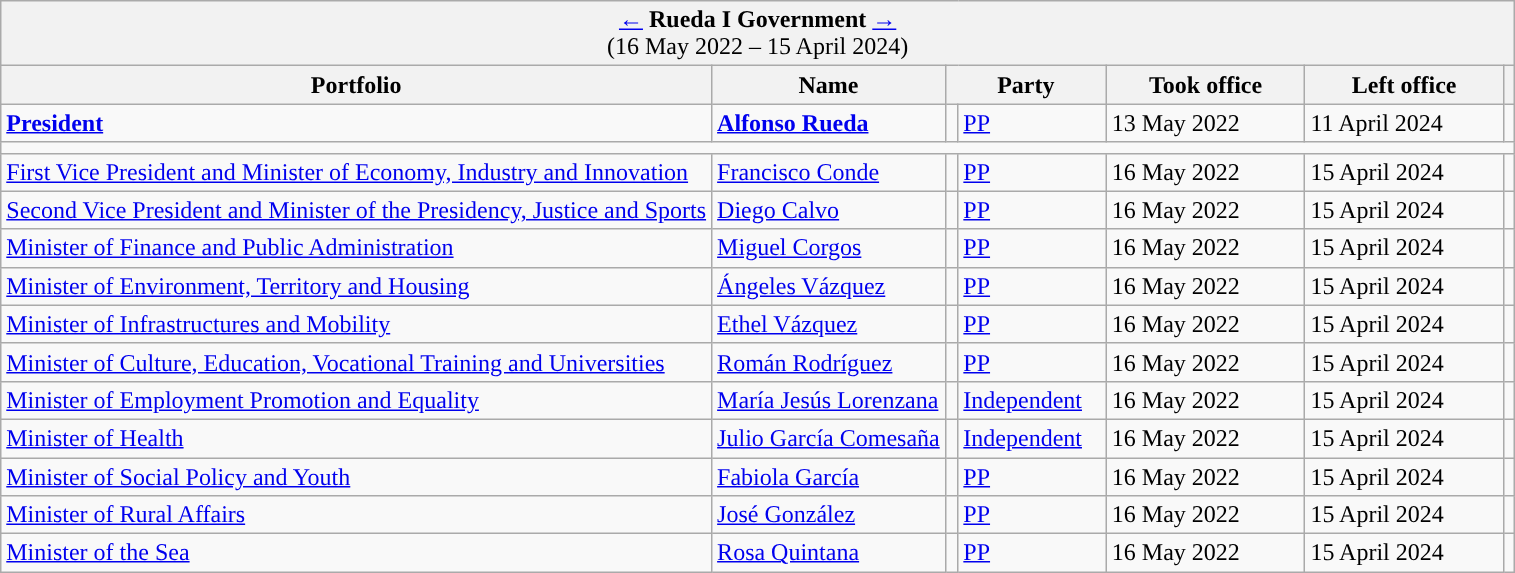<table class="wikitable">
<tr>
<td colspan="7" bgcolor="#F2F2F2" align="center"><a href='#'>←</a> <strong>Rueda I Government</strong> <a href='#'>→</a><br>(16 May 2022 – 15 April 2024)</td>
</tr>
<tr>
<th>Portfolio</th>
<th>Name</th>
<th width="100px" colspan="2">Party</th>
<th width="125px">Took office</th>
<th width="125px">Left office</th>
<th></th>
</tr>
<tr>
<td><strong><a href='#'>President</a></strong></td>
<td><strong><a href='#'>Alfonso Rueda</a></strong></td>
<td width="1" style="background-color:"></td>
<td><a href='#'>PP</a></td>
<td>13 May 2022</td>
<td>11 April 2024</td>
<td align="center"></td>
</tr>
<tr>
<td colspan="7"></td>
</tr>
<tr>
<td><a href='#'>First Vice President and Minister of Economy, Industry and Innovation</a></td>
<td><a href='#'>Francisco Conde</a></td>
<td style="background-color:"></td>
<td><a href='#'>PP</a></td>
<td>16 May 2022</td>
<td>15 April 2024</td>
<td align="center"></td>
</tr>
<tr>
<td><a href='#'>Second Vice President and Minister of the Presidency, Justice and Sports</a></td>
<td><a href='#'>Diego Calvo</a></td>
<td style="background-color:"></td>
<td><a href='#'>PP</a></td>
<td>16 May 2022</td>
<td>15 April 2024</td>
<td align="center"></td>
</tr>
<tr>
<td><a href='#'>Minister of Finance and Public Administration</a></td>
<td><a href='#'>Miguel Corgos</a></td>
<td style="background-color:"></td>
<td><a href='#'>PP</a></td>
<td>16 May 2022</td>
<td>15 April 2024</td>
<td align="center"></td>
</tr>
<tr>
<td><a href='#'>Minister of Environment, Territory and Housing</a></td>
<td><a href='#'>Ángeles Vázquez</a></td>
<td style="background-color:"></td>
<td><a href='#'>PP</a></td>
<td>16 May 2022</td>
<td>15 April 2024</td>
<td align="center"></td>
</tr>
<tr>
<td><a href='#'>Minister of Infrastructures and Mobility</a></td>
<td><a href='#'>Ethel Vázquez</a></td>
<td style="background-color:"></td>
<td><a href='#'>PP</a></td>
<td>16 May 2022</td>
<td>15 April 2024</td>
<td align="center"></td>
</tr>
<tr>
<td><a href='#'>Minister of Culture, Education, Vocational Training and Universities</a></td>
<td><a href='#'>Román Rodríguez</a></td>
<td style="background-color:"></td>
<td><a href='#'>PP</a></td>
<td>16 May 2022</td>
<td>15 April 2024</td>
<td align="center"></td>
</tr>
<tr>
<td><a href='#'>Minister of Employment Promotion and Equality</a></td>
<td><a href='#'>María Jesús Lorenzana</a></td>
<td style="background-color:"></td>
<td><a href='#'>Independent</a></td>
<td>16 May 2022</td>
<td>15 April 2024</td>
<td align="center"></td>
</tr>
<tr>
<td><a href='#'>Minister of Health</a></td>
<td><a href='#'>Julio García Comesaña</a></td>
<td style="background-color:"></td>
<td><a href='#'>Independent</a></td>
<td>16 May 2022</td>
<td>15 April 2024</td>
<td align="center"></td>
</tr>
<tr>
<td><a href='#'>Minister of Social Policy and Youth</a></td>
<td><a href='#'>Fabiola García</a></td>
<td style="background-color:"></td>
<td><a href='#'>PP</a></td>
<td>16 May 2022</td>
<td>15 April 2024</td>
<td align="center"></td>
</tr>
<tr>
<td><a href='#'>Minister of Rural Affairs</a></td>
<td><a href='#'>José González</a></td>
<td style="background-color:"></td>
<td><a href='#'>PP</a></td>
<td>16 May 2022</td>
<td>15 April 2024</td>
<td align="center"></td>
</tr>
<tr>
<td><a href='#'>Minister of the Sea</a></td>
<td><a href='#'>Rosa Quintana</a></td>
<td style="background-color:"></td>
<td><a href='#'>PP</a></td>
<td>16 May 2022</td>
<td>15 April 2024</td>
<td align="center"></td>
</tr>
</table>
